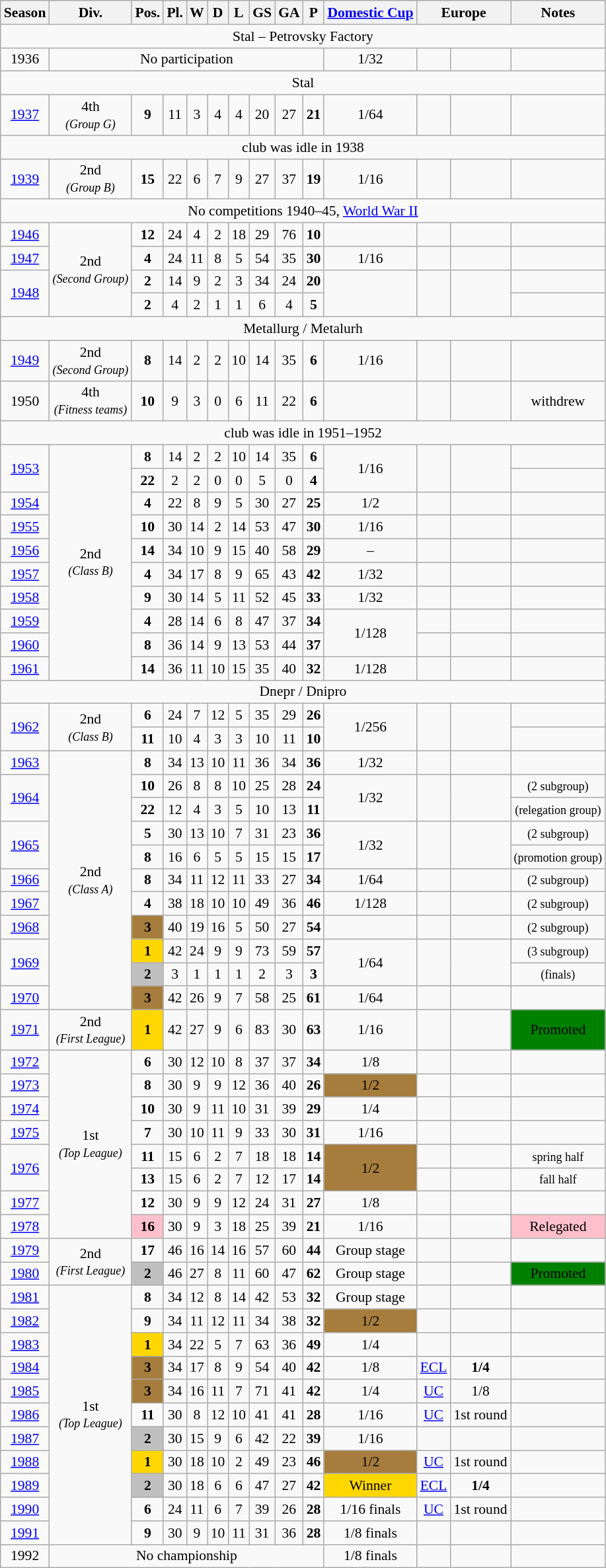<table class="wikitable" style="font-size:90%; text-align: center;">
<tr bgcolor="#efefef">
<th>Season</th>
<th>Div.</th>
<th>Pos.</th>
<th>Pl.</th>
<th>W</th>
<th>D</th>
<th>L</th>
<th>GS</th>
<th>GA</th>
<th>P</th>
<th><a href='#'>Domestic Cup</a></th>
<th colspan="2">Europe</th>
<th>Notes</th>
</tr>
<tr>
<td colspan=14>Stal – Petrovsky Factory</td>
</tr>
<tr>
<td align="center">1936</td>
<td align="center" colspan=9>No participation</td>
<td align="center">1/32</td>
<td align="center"></td>
<td align="center"></td>
<td align="center"></td>
</tr>
<tr>
<td colspan=14>Stal</td>
</tr>
<tr>
<td align="center"><a href='#'>1937</a></td>
<td align="center">4th<br><small><em>(Group G)</em></small></td>
<td align="center"><strong>9</strong></td>
<td align="center">11</td>
<td align="center">3</td>
<td align="center">4</td>
<td align="center">4</td>
<td align="center">20</td>
<td align="center">27</td>
<td align="center"><strong>21</strong></td>
<td align="center">1/64</td>
<td align="center"></td>
<td align="center"></td>
<td align="center"></td>
</tr>
<tr>
<td colspan=14>club was idle in 1938</td>
</tr>
<tr>
<td align="center"><a href='#'>1939</a></td>
<td align="center">2nd<br><small><em>(Group B)</em></small></td>
<td align="center"><strong>15</strong></td>
<td align="center">22</td>
<td align="center">6</td>
<td align="center">7</td>
<td align="center">9</td>
<td align="center">27</td>
<td align="center">37</td>
<td align="center"><strong>19</strong></td>
<td align="center">1/16</td>
<td align="center"></td>
<td align="center"></td>
<td align="center"></td>
</tr>
<tr>
<td colspan=14>No competitions 1940–45, <a href='#'>World War II</a></td>
</tr>
<tr>
<td align="center"><a href='#'>1946</a></td>
<td align="center" rowspan=4>2nd<br><small><em>(Second Group)</em></small></td>
<td align="center"><strong>12</strong></td>
<td align="center">24</td>
<td align="center">4</td>
<td align="center">2</td>
<td align="center">18</td>
<td align="center">29</td>
<td align="center">76</td>
<td align="center"><strong>10</strong></td>
<td align="center"></td>
<td align="center"></td>
<td align="center"></td>
<td align="center"></td>
</tr>
<tr>
<td align="center"><a href='#'>1947</a></td>
<td align="center"><strong>4</strong></td>
<td align="center">24</td>
<td align="center">11</td>
<td align="center">8</td>
<td align="center">5</td>
<td align="center">54</td>
<td align="center">35</td>
<td align="center"><strong>30</strong></td>
<td align="center">1/16</td>
<td align="center"></td>
<td align="center"></td>
<td align="center"></td>
</tr>
<tr>
<td align="center" rowspan=2><a href='#'>1948</a></td>
<td align="center"><strong>2</strong></td>
<td align="center">14</td>
<td align="center">9</td>
<td align="center">2</td>
<td align="center">3</td>
<td align="center">34</td>
<td align="center">24</td>
<td align="center"><strong>20</strong></td>
<td align="center" rowspan=2></td>
<td align="center" rowspan=2></td>
<td align="center" rowspan=2></td>
<td align="center"></td>
</tr>
<tr>
<td align="center"><strong>2</strong></td>
<td align="center">4</td>
<td align="center">2</td>
<td align="center">1</td>
<td align="center">1</td>
<td align="center">6</td>
<td align="center">4</td>
<td align="center"><strong>5</strong></td>
<td align="center"></td>
</tr>
<tr>
<td colspan=14>Metallurg / Metalurh</td>
</tr>
<tr>
<td align="center"><a href='#'>1949</a></td>
<td align="center">2nd<br><small><em>(Second Group)</em></small></td>
<td align="center"><strong>8</strong></td>
<td align="center">14</td>
<td align="center">2</td>
<td align="center">2</td>
<td align="center">10</td>
<td align="center">14</td>
<td align="center">35</td>
<td align="center"><strong>6</strong></td>
<td align="center">1/16</td>
<td align="center"></td>
<td align="center"></td>
<td align="center"></td>
</tr>
<tr>
<td align="center">1950</td>
<td align="center">4th<br><small><em>(Fitness teams)</em></small></td>
<td align="center"><strong>10</strong></td>
<td align="center">9</td>
<td align="center">3</td>
<td align="center">0</td>
<td align="center">6</td>
<td align="center">11</td>
<td align="center">22</td>
<td align="center"><strong>6</strong></td>
<td align="center"></td>
<td align="center"></td>
<td align="center"></td>
<td align="center">withdrew</td>
</tr>
<tr>
<td colspan=14>club was idle in 1951–1952</td>
</tr>
<tr>
<td align="center" rowspan=2><a href='#'>1953</a></td>
<td align="center" rowspan=10>2nd<br><small><em>(Class B)</em></small></td>
<td align="center"><strong>8</strong></td>
<td align="center">14</td>
<td align="center">2</td>
<td align="center">2</td>
<td align="center">10</td>
<td align="center">14</td>
<td align="center">35</td>
<td align="center"><strong>6</strong></td>
<td align="center" rowspan=2>1/16</td>
<td align="center" rowspan=2></td>
<td align="center" rowspan=2></td>
<td align="center"></td>
</tr>
<tr>
<td align="center"><strong>22</strong></td>
<td align="center">2</td>
<td align="center">2</td>
<td align="center">0</td>
<td align="center">0</td>
<td align="center">5</td>
<td align="center">0</td>
<td align="center"><strong>4</strong></td>
<td align="center"></td>
</tr>
<tr>
<td align="center"><a href='#'>1954</a></td>
<td align="center"><strong>4</strong></td>
<td align="center">22</td>
<td align="center">8</td>
<td align="center">9</td>
<td align="center">5</td>
<td align="center">30</td>
<td align="center">27</td>
<td align="center"><strong>25</strong></td>
<td align="center">1/2</td>
<td align="center"></td>
<td align="center"></td>
<td align="center"></td>
</tr>
<tr>
<td align="center"><a href='#'>1955</a></td>
<td align="center"><strong>10</strong></td>
<td align="center">30</td>
<td align="center">14</td>
<td align="center">2</td>
<td align="center">14</td>
<td align="center">53</td>
<td align="center">47</td>
<td align="center"><strong>30</strong></td>
<td align="center">1/16</td>
<td align="center"></td>
<td align="center"></td>
<td align="center"></td>
</tr>
<tr>
<td align="center"><a href='#'>1956</a></td>
<td align="center"><strong>14</strong></td>
<td align="center">34</td>
<td align="center">10</td>
<td align="center">9</td>
<td align="center">15</td>
<td align="center">40</td>
<td align="center">58</td>
<td align="center"><strong>29</strong></td>
<td align="center">–</td>
<td align="center"></td>
<td align="center"></td>
<td align="center"></td>
</tr>
<tr>
<td align="center"><a href='#'>1957</a></td>
<td align="center"><strong>4</strong></td>
<td align="center">34</td>
<td align="center">17</td>
<td align="center">8</td>
<td align="center">9</td>
<td align="center">65</td>
<td align="center">43</td>
<td align="center"><strong>42</strong></td>
<td align="center">1/32</td>
<td align="center"></td>
<td align="center"></td>
<td align="center"></td>
</tr>
<tr>
<td align="center"><a href='#'>1958</a></td>
<td align="center"><strong>9</strong></td>
<td align="center">30</td>
<td align="center">14</td>
<td align="center">5</td>
<td align="center">11</td>
<td align="center">52</td>
<td align="center">45</td>
<td align="center"><strong>33</strong></td>
<td align="center">1/32</td>
<td align="center"></td>
<td align="center"></td>
<td align="center"></td>
</tr>
<tr>
<td align="center"><a href='#'>1959</a></td>
<td align="center"><strong>4</strong></td>
<td align="center">28</td>
<td align="center">14</td>
<td align="center">6</td>
<td align="center">8</td>
<td align="center">47</td>
<td align="center">37</td>
<td align="center"><strong>34</strong></td>
<td align="center" rowspan=2>1/128</td>
<td align="center"></td>
<td align="center"></td>
<td align="center"></td>
</tr>
<tr>
<td align="center"><a href='#'>1960</a></td>
<td align="center"><strong>8</strong></td>
<td align="center">36</td>
<td align="center">14</td>
<td align="center">9</td>
<td align="center">13</td>
<td align="center">53</td>
<td align="center">44</td>
<td align="center"><strong>37</strong></td>
<td align="center"></td>
<td align="center"></td>
<td align="center"></td>
</tr>
<tr>
<td align="center"><a href='#'>1961</a></td>
<td align="center"><strong>14</strong></td>
<td align="center">36</td>
<td align="center">11</td>
<td align="center">10</td>
<td align="center">15</td>
<td align="center">35</td>
<td align="center">40</td>
<td align="center"><strong>32</strong></td>
<td align="center">1/128</td>
<td align="center"></td>
<td align="center"></td>
<td align="center"></td>
</tr>
<tr>
<td colspan=14>Dnepr / Dnipro</td>
</tr>
<tr>
<td align="center" rowspan=2><a href='#'>1962</a></td>
<td align="center" rowspan=2>2nd<br><small><em>(Class B)</em></small></td>
<td align="center"><strong>6</strong></td>
<td align="center">24</td>
<td align="center">7</td>
<td align="center">12</td>
<td align="center">5</td>
<td align="center">35</td>
<td align="center">29</td>
<td align="center"><strong>26</strong></td>
<td align="center" rowspan=2>1/256</td>
<td align="center" rowspan=2></td>
<td align="center" rowspan=2></td>
<td align="center"></td>
</tr>
<tr>
<td align="center"><strong>11</strong></td>
<td align="center">10</td>
<td align="center">4</td>
<td align="center">3</td>
<td align="center">3</td>
<td align="center">10</td>
<td align="center">11</td>
<td align="center"><strong>10</strong></td>
<td align="center"></td>
</tr>
<tr>
<td align="center"><a href='#'>1963</a></td>
<td align="center" rowspan=11>2nd<br><small><em>(Class A)</em></small></td>
<td align="center"><strong>8</strong></td>
<td align="center">34</td>
<td align="center">13</td>
<td align="center">10</td>
<td align="center">11</td>
<td align="center">36</td>
<td align="center">34</td>
<td align="center"><strong>36</strong></td>
<td align="center">1/32</td>
<td align="center"></td>
<td align="center"></td>
<td align="center"></td>
</tr>
<tr>
<td align="center" rowspan=2><a href='#'>1964</a></td>
<td align="center"><strong>10</strong></td>
<td align="center">26</td>
<td align="center">8</td>
<td align="center">8</td>
<td align="center">10</td>
<td align="center">25</td>
<td align="center">28</td>
<td align="center"><strong>24</strong></td>
<td align="center" rowspan=2>1/32</td>
<td align="center" rowspan=2></td>
<td align="center" rowspan=2></td>
<td align="center"><small>(2 subgroup)</small></td>
</tr>
<tr>
<td align="center"><strong>22</strong></td>
<td align="center">12</td>
<td align="center">4</td>
<td align="center">3</td>
<td align="center">5</td>
<td align="center">10</td>
<td align="center">13</td>
<td align="center"><strong>11</strong></td>
<td align="center"><small>(relegation group)</small></td>
</tr>
<tr>
<td align="center" rowspan=2><a href='#'>1965</a></td>
<td align="center"><strong>5</strong></td>
<td align="center">30</td>
<td align="center">13</td>
<td align="center">10</td>
<td align="center">7</td>
<td align="center">31</td>
<td align="center">23</td>
<td align="center"><strong>36</strong></td>
<td align="center" rowspan=2>1/32</td>
<td align="center" rowspan=2></td>
<td align="center" rowspan=2></td>
<td align="center"><small>(2 subgroup)</small></td>
</tr>
<tr>
<td align="center"><strong>8</strong></td>
<td align="center">16</td>
<td align="center">6</td>
<td align="center">5</td>
<td align="center">5</td>
<td align="center">15</td>
<td align="center">15</td>
<td align="center"><strong>17</strong></td>
<td align="center"><small>(promotion group)</small></td>
</tr>
<tr>
<td align="center"><a href='#'>1966</a></td>
<td align="center"><strong>8</strong></td>
<td align="center">34</td>
<td align="center">11</td>
<td align="center">12</td>
<td align="center">11</td>
<td align="center">33</td>
<td align="center">27</td>
<td align="center"><strong>34</strong></td>
<td align="center">1/64</td>
<td align="center"></td>
<td align="center"></td>
<td align="center"><small>(2 subgroup)</small></td>
</tr>
<tr>
<td align="center"><a href='#'>1967</a></td>
<td align="center"><strong>4</strong></td>
<td align="center">38</td>
<td align="center">18</td>
<td align="center">10</td>
<td align="center">10</td>
<td align="center">49</td>
<td align="center">36</td>
<td align="center"><strong>46</strong></td>
<td align="center">1/128</td>
<td align="center"></td>
<td align="center"></td>
<td align="center"><small>(2 subgroup)</small></td>
</tr>
<tr>
<td align="center"><a href='#'>1968</a></td>
<td align="center" bgcolor="#A67D3D"><strong>3</strong></td>
<td align="center">40</td>
<td align="center">19</td>
<td align="center">16</td>
<td align="center">5</td>
<td align="center">50</td>
<td align="center">27</td>
<td align="center"><strong>54</strong></td>
<td align="center"></td>
<td align="center"></td>
<td align="center"></td>
<td align="center"><small>(2 subgroup)</small></td>
</tr>
<tr>
<td align="center" rowspan=2><a href='#'>1969</a></td>
<td align="center" bgcolor=gold><strong>1</strong></td>
<td align="center">42</td>
<td align="center">24</td>
<td align="center">9</td>
<td align="center">9</td>
<td align="center">73</td>
<td align="center">59</td>
<td align="center"><strong>57</strong></td>
<td align="center" rowspan=2>1/64</td>
<td align="center" rowspan=2></td>
<td align="center" rowspan=2></td>
<td align="center"><small>(3 subgroup)</small></td>
</tr>
<tr>
<td align="center" bgcolor=silver><strong>2</strong></td>
<td align="center">3</td>
<td align="center">1</td>
<td align="center">1</td>
<td align="center">1</td>
<td align="center">2</td>
<td align="center">3</td>
<td align="center"><strong>3</strong></td>
<td align="center"><small>(finals)</small></td>
</tr>
<tr>
<td align="center"><a href='#'>1970</a></td>
<td align="center" bgcolor="#A67D3D"><strong>3</strong></td>
<td align="center">42</td>
<td align="center">26</td>
<td align="center">9</td>
<td align="center">7</td>
<td align="center">58</td>
<td align="center">25</td>
<td align="center"><strong>61</strong></td>
<td align="center">1/64</td>
<td align="center"></td>
<td align="center"></td>
<td align="center"></td>
</tr>
<tr>
<td align="center"><a href='#'>1971</a></td>
<td align="center">2nd<br><small><em>(First League)</em></small></td>
<td align="center" bgcolor=gold><strong>1</strong></td>
<td align="center">42</td>
<td align="center">27</td>
<td align="center">9</td>
<td align="center">6</td>
<td align="center">83</td>
<td align="center">30</td>
<td align="center"><strong>63</strong></td>
<td align="center">1/16</td>
<td align="center"></td>
<td align="center"></td>
<td align="center" bgcolor=green>Promoted</td>
</tr>
<tr>
<td align="center"><a href='#'>1972</a></td>
<td align="center" rowspan=8>1st<br><small><em>(Top League)</em></small></td>
<td align="center"><strong>6</strong></td>
<td align="center">30</td>
<td align="center">12</td>
<td align="center">10</td>
<td align="center">8</td>
<td align="center">37</td>
<td align="center">37</td>
<td align="center"><strong>34</strong></td>
<td align="center">1/8</td>
<td align="center"></td>
<td align="center"></td>
<td align="center"></td>
</tr>
<tr>
<td align="center"><a href='#'>1973</a></td>
<td align="center"><strong>8</strong></td>
<td align="center">30</td>
<td align="center">9</td>
<td align="center">9</td>
<td align="center">12</td>
<td align="center">36</td>
<td align="center">40</td>
<td align="center"><strong>26</strong></td>
<td align="center" bgcolor="#A67D3D">1/2</td>
<td align="center"></td>
<td align="center"></td>
<td align="center"></td>
</tr>
<tr>
<td align="center"><a href='#'>1974</a></td>
<td align="center"><strong>10</strong></td>
<td align="center">30</td>
<td align="center">9</td>
<td align="center">11</td>
<td align="center">10</td>
<td align="center">31</td>
<td align="center">39</td>
<td align="center"><strong>29</strong></td>
<td align="center">1/4</td>
<td align="center"></td>
<td align="center"></td>
<td align="center"></td>
</tr>
<tr>
<td align="center"><a href='#'>1975</a></td>
<td align="center"><strong>7</strong></td>
<td align="center">30</td>
<td align="center">10</td>
<td align="center">11</td>
<td align="center">9</td>
<td align="center">33</td>
<td align="center">30</td>
<td align="center"><strong>31</strong></td>
<td align="center">1/16</td>
<td align="center"></td>
<td align="center"></td>
<td align="center"></td>
</tr>
<tr>
<td align="center" rowspan=2><a href='#'>1976</a></td>
<td align="center"><strong>11</strong></td>
<td align="center">15</td>
<td align="center">6</td>
<td align="center">2</td>
<td align="center">7</td>
<td align="center">18</td>
<td align="center">18</td>
<td align="center"><strong>14</strong></td>
<td align="center" rowspan=2 bgcolor="#A67D3D">1/2</td>
<td align="center"></td>
<td align="center"></td>
<td align="center"><small>spring half</small></td>
</tr>
<tr>
<td align="center"><strong>13</strong></td>
<td align="center">15</td>
<td align="center">6</td>
<td align="center">2</td>
<td align="center">7</td>
<td align="center">12</td>
<td align="center">17</td>
<td align="center"><strong>14</strong></td>
<td align="center"></td>
<td align="center"></td>
<td align="center"><small>fall half</small></td>
</tr>
<tr>
<td align="center"><a href='#'>1977</a></td>
<td align="center"><strong>12</strong></td>
<td align="center">30</td>
<td align="center">9</td>
<td align="center">9</td>
<td align="center">12</td>
<td align="center">24</td>
<td align="center">31</td>
<td align="center"><strong>27</strong></td>
<td align="center">1/8</td>
<td align="center"></td>
<td align="center"></td>
<td align="center"></td>
</tr>
<tr>
<td align="center"><a href='#'>1978</a></td>
<td align="center" bgcolor="pink"><strong>16</strong></td>
<td align="center">30</td>
<td align="center">9</td>
<td align="center">3</td>
<td align="center">18</td>
<td align="center">25</td>
<td align="center">39</td>
<td align="center"><strong>21</strong></td>
<td align="center">1/16</td>
<td align="center"></td>
<td align="center"></td>
<td align="center" bgcolor="pink">Relegated</td>
</tr>
<tr>
<td align="center"><a href='#'>1979</a></td>
<td align="center" rowspan=2>2nd<br><small><em>(First League)</em></small></td>
<td align="center"><strong>17</strong></td>
<td align="center">46</td>
<td align="center">16</td>
<td align="center">14</td>
<td align="center">16</td>
<td align="center">57</td>
<td align="center">60</td>
<td align="center"><strong>44</strong></td>
<td align="center">Group stage</td>
<td align="center"></td>
<td align="center"></td>
<td align="center"></td>
</tr>
<tr>
<td align="center"><a href='#'>1980</a></td>
<td align="center" bgcolor="silver"><strong>2</strong></td>
<td align="center">46</td>
<td align="center">27</td>
<td align="center">8</td>
<td align="center">11</td>
<td align="center">60</td>
<td align="center">47</td>
<td align="center"><strong>62</strong></td>
<td align="center">Group stage</td>
<td align="center"></td>
<td align="center"></td>
<td align="center" bgcolor="green">Promoted</td>
</tr>
<tr>
<td align="center"><a href='#'>1981</a></td>
<td align="center" rowspan=11>1st<br><small><em>(Top League)</em></small></td>
<td align="center"><strong>8</strong></td>
<td align="center">34</td>
<td align="center">12</td>
<td align="center">8</td>
<td align="center">14</td>
<td align="center">42</td>
<td align="center">53</td>
<td align="center"><strong>32</strong></td>
<td align="center">Group stage</td>
<td align="center"></td>
<td align="center"></td>
<td align="center"></td>
</tr>
<tr>
<td align="center"><a href='#'>1982</a></td>
<td align="center"><strong>9</strong></td>
<td align="center">34</td>
<td align="center">11</td>
<td align="center">12</td>
<td align="center">11</td>
<td align="center">34</td>
<td align="center">38</td>
<td align="center"><strong>32</strong></td>
<td align="center" bgcolor="#A67D3D">1/2</td>
<td align="center"></td>
<td align="center"></td>
<td align="center"></td>
</tr>
<tr>
<td align="center"><a href='#'>1983</a></td>
<td align="center" bgcolor="gold"><strong>1</strong></td>
<td align="center">34</td>
<td align="center">22</td>
<td align="center">5</td>
<td align="center">7</td>
<td align="center">63</td>
<td align="center">36</td>
<td align="center"><strong>49</strong></td>
<td align="center">1/4</td>
<td align="center"></td>
<td align="center"></td>
<td align="center"></td>
</tr>
<tr>
<td align="center"><a href='#'>1984</a></td>
<td align="center" bgcolor="#A67D3D"><strong>3</strong></td>
<td align="center">34</td>
<td align="center">17</td>
<td align="center">8</td>
<td align="center">9</td>
<td align="center">54</td>
<td align="center">40</td>
<td align="center"><strong>42</strong></td>
<td align="center">1/8</td>
<td align="center"><a href='#'>ECL</a></td>
<td align="center"><strong>1/4</strong></td>
<td align="center"></td>
</tr>
<tr>
<td align="center"><a href='#'>1985</a></td>
<td align="center" bgcolor="#A67D3D"><strong>3</strong></td>
<td align="center">34</td>
<td align="center">16</td>
<td align="center">11</td>
<td align="center">7</td>
<td align="center">71</td>
<td align="center">41</td>
<td align="center"><strong>42</strong></td>
<td align="center">1/4</td>
<td align="center"><a href='#'>UC</a></td>
<td align="center">1/8</td>
<td align="center"></td>
</tr>
<tr>
<td align="center"><a href='#'>1986</a></td>
<td align="center"><strong>11</strong></td>
<td align="center">30</td>
<td align="center">8</td>
<td align="center">12</td>
<td align="center">10</td>
<td align="center">41</td>
<td align="center">41</td>
<td align="center"><strong>28</strong></td>
<td align="center">1/16</td>
<td align="center"><a href='#'>UC</a></td>
<td align="center">1st round</td>
<td align="center"></td>
</tr>
<tr>
<td align="center"><a href='#'>1987</a></td>
<td align="center" bgcolor="silver"><strong>2</strong></td>
<td align="center">30</td>
<td align="center">15</td>
<td align="center">9</td>
<td align="center">6</td>
<td align="center">42</td>
<td align="center">22</td>
<td align="center"><strong>39</strong></td>
<td align="center">1/16</td>
<td align="center"></td>
<td align="center"></td>
<td align="center"></td>
</tr>
<tr>
<td align="center"><a href='#'>1988</a></td>
<td align="center" bgcolor="gold"><strong>1</strong></td>
<td align="center">30</td>
<td align="center">18</td>
<td align="center">10</td>
<td align="center">2</td>
<td align="center">49</td>
<td align="center">23</td>
<td align="center"><strong>46</strong></td>
<td align="center" bgcolor="#A67D3D">1/2</td>
<td align="center"><a href='#'>UC</a></td>
<td align="center">1st round</td>
<td align="center"></td>
</tr>
<tr>
<td align="center"><a href='#'>1989</a></td>
<td align="center" bgcolor="silver"><strong>2</strong></td>
<td align="center">30</td>
<td align="center">18</td>
<td align="center">6</td>
<td align="center">6</td>
<td align="center">47</td>
<td align="center">27</td>
<td align="center"><strong>42</strong></td>
<td align="center" bgcolor="gold">Winner</td>
<td align="center"><a href='#'>ECL</a></td>
<td align="center"><strong>1/4</strong></td>
<td align="center"></td>
</tr>
<tr>
<td align="center"><a href='#'>1990</a></td>
<td align="center"><strong>6</strong></td>
<td align="center">24</td>
<td align="center">11</td>
<td align="center">6</td>
<td align="center">7</td>
<td align="center">39</td>
<td align="center">26</td>
<td align="center"><strong>28</strong></td>
<td align="center">1/16 finals</td>
<td align="center"><a href='#'>UC</a></td>
<td align="center">1st round</td>
<td align="center"></td>
</tr>
<tr>
<td align="center"><a href='#'>1991</a></td>
<td align="center"><strong>9</strong></td>
<td align="center">30</td>
<td align="center">9</td>
<td align="center">10</td>
<td align="center">11</td>
<td align="center">31</td>
<td align="center">36</td>
<td align="center"><strong>28</strong></td>
<td align="center">1/8 finals</td>
<td align="center"></td>
<td align="center"></td>
<td align="center"></td>
</tr>
<tr>
<td align="center">1992</td>
<td align="center" colspan=9>No championship</td>
<td align="center">1/8 finals</td>
<td align="center"></td>
<td align="center"></td>
<td align="center"></td>
</tr>
</table>
